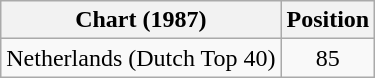<table class="wikitable">
<tr>
<th>Chart (1987)</th>
<th>Position</th>
</tr>
<tr>
<td>Netherlands (Dutch Top 40)</td>
<td align="center">85</td>
</tr>
</table>
